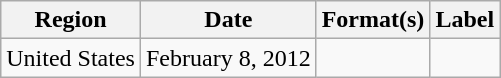<table class="wikitable">
<tr>
<th>Region</th>
<th>Date</th>
<th>Format(s)</th>
<th>Label</th>
</tr>
<tr>
<td>United States</td>
<td>February 8, 2012</td>
<td></td>
<td></td>
</tr>
</table>
